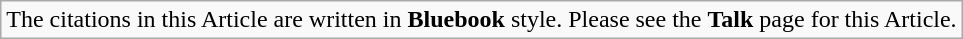<table class="wikitable">
<tr>
<td><span>The citations in this Article are written in <strong>Bluebook</strong> style. Please see the <strong>Talk</strong> page for this Article.</span></td>
</tr>
</table>
